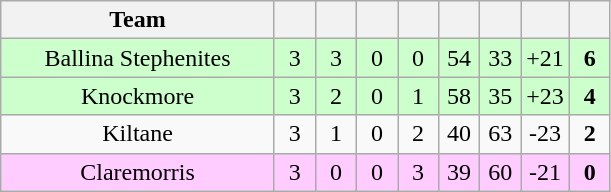<table class="wikitable" style="text-align:center">
<tr>
<th style="width:175px;">Team</th>
<th width="20"></th>
<th width="20"></th>
<th width="20"></th>
<th width="20"></th>
<th width="20"></th>
<th width="20"></th>
<th width="20"></th>
<th width="20"></th>
</tr>
<tr style="background:#cfc;">
<td>Ballina Stephenites</td>
<td>3</td>
<td>3</td>
<td>0</td>
<td>0</td>
<td>54</td>
<td>33</td>
<td>+21</td>
<td><strong>6</strong></td>
</tr>
<tr style="background:#cfc;">
<td>Knockmore</td>
<td>3</td>
<td>2</td>
<td>0</td>
<td>1</td>
<td>58</td>
<td>35</td>
<td>+23</td>
<td><strong>4</strong></td>
</tr>
<tr>
<td>Kiltane</td>
<td>3</td>
<td>1</td>
<td>0</td>
<td>2</td>
<td>40</td>
<td>63</td>
<td>-23</td>
<td><strong>2</strong></td>
</tr>
<tr style="background:#fcf;">
<td>Claremorris</td>
<td>3</td>
<td>0</td>
<td>0</td>
<td>3</td>
<td>39</td>
<td>60</td>
<td>-21</td>
<td><strong>0</strong></td>
</tr>
</table>
